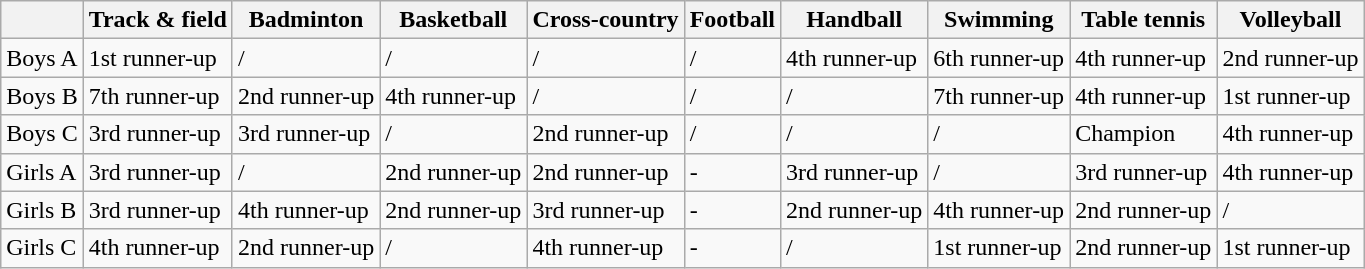<table class="wikitable">
<tr>
<th></th>
<th>Track & field</th>
<th>Badminton</th>
<th>Basketball</th>
<th>Cross-country</th>
<th>Football</th>
<th>Handball</th>
<th>Swimming</th>
<th>Table tennis</th>
<th>Volleyball</th>
</tr>
<tr>
<td>Boys A</td>
<td>1st runner-up</td>
<td>/</td>
<td>/</td>
<td>/</td>
<td>/</td>
<td>4th runner-up</td>
<td>6th runner-up</td>
<td>4th runner-up</td>
<td>2nd runner-up</td>
</tr>
<tr>
<td>Boys B</td>
<td>7th runner-up</td>
<td>2nd runner-up</td>
<td>4th runner-up</td>
<td>/</td>
<td>/</td>
<td>/</td>
<td>7th runner-up</td>
<td>4th runner-up</td>
<td>1st runner-up</td>
</tr>
<tr>
<td>Boys C</td>
<td>3rd runner-up</td>
<td>3rd runner-up</td>
<td>/</td>
<td>2nd runner-up</td>
<td>/</td>
<td>/</td>
<td>/</td>
<td>Champion</td>
<td>4th runner-up</td>
</tr>
<tr>
<td>Girls A</td>
<td>3rd runner-up</td>
<td>/</td>
<td>2nd runner-up</td>
<td>2nd runner-up</td>
<td>-</td>
<td>3rd runner-up</td>
<td>/</td>
<td>3rd runner-up</td>
<td>4th runner-up</td>
</tr>
<tr>
<td>Girls B</td>
<td>3rd runner-up</td>
<td>4th runner-up</td>
<td>2nd runner-up</td>
<td>3rd runner-up</td>
<td>-</td>
<td>2nd runner-up</td>
<td>4th runner-up</td>
<td>2nd runner-up</td>
<td>/</td>
</tr>
<tr>
<td>Girls C</td>
<td>4th runner-up</td>
<td>2nd runner-up</td>
<td>/</td>
<td>4th runner-up</td>
<td>-</td>
<td>/</td>
<td>1st runner-up</td>
<td>2nd runner-up</td>
<td>1st runner-up</td>
</tr>
</table>
